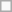<table class="wikitable" align="center">
<tr>
<td></td>
</tr>
</table>
